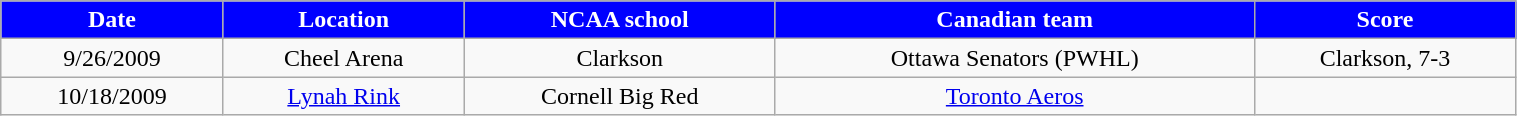<table class="wikitable" style="width:80%;">
<tr style="text-align:center; background:blue; color:#fff;">
<td><strong>Date</strong></td>
<td><strong>Location</strong></td>
<td><strong>NCAA school</strong></td>
<td><strong>Canadian team</strong></td>
<td><strong>Score</strong></td>
</tr>
<tr style="text-align:center;" bgcolor="">
<td>9/26/2009</td>
<td>Cheel Arena</td>
<td>Clarkson</td>
<td>Ottawa Senators (PWHL)</td>
<td>Clarkson, 7-3</td>
</tr>
<tr style="text-align:center;" bgcolor="">
<td>10/18/2009</td>
<td><a href='#'>Lynah Rink</a></td>
<td>Cornell Big Red</td>
<td><a href='#'>Toronto Aeros</a></td>
<td></td>
</tr>
</table>
